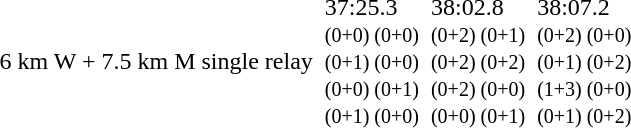<table>
<tr>
<td>6 km W + 7.5 km M single relay<br></td>
<td></td>
<td>37:25.3<br><small>(0+0) (0+0)<br>(0+1) (0+0)<br>(0+0) (0+1)<br>(0+1) (0+0)</small></td>
<td></td>
<td>38:02.8<br><small>(0+2) (0+1)<br>(0+2) (0+2)<br>(0+2) (0+0)<br>(0+0) (0+1)</small></td>
<td></td>
<td>38:07.2<br><small>(0+2) (0+0)<br>(0+1) (0+2)<br>(1+3) (0+0)<br>(0+1) (0+2)</small></td>
</tr>
</table>
